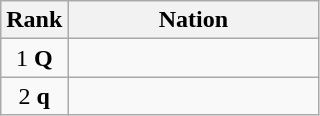<table class="wikitable" style="text-align:center;">
<tr>
<th>Rank</th>
<th style="width:10em">Nation</th>
</tr>
<tr>
<td>1 <strong>Q</strong></td>
<td align=left></td>
</tr>
<tr>
<td>2 <strong>q</strong></td>
<td align=left></td>
</tr>
</table>
